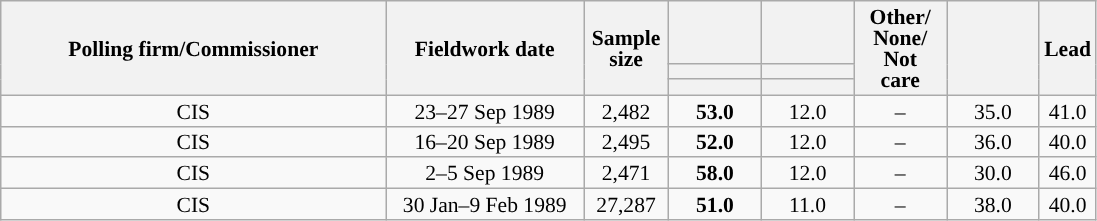<table class="wikitable collapsible collapsed" style="text-align:center; font-size:90%; line-height:14px;">
<tr style="height:42px;">
<th style="width:250px;" rowspan="3">Polling firm/Commissioner</th>
<th style="width:125px;" rowspan="3">Fieldwork date</th>
<th style="width:50px;" rowspan="3">Sample size</th>
<th style="width:55px;"></th>
<th style="width:55px;"></th>
<th style="width:55px;" rowspan="3">Other/<br>None/<br>Not<br>care</th>
<th style="width:55px;" rowspan="3"></th>
<th style="width:30px;" rowspan="3">Lead</th>
</tr>
<tr>
<th style="color:inherit;background:"></th>
<th style="color:inherit;background:"></th>
</tr>
<tr>
<th></th>
<th></th>
</tr>
<tr>
<td>CIS</td>
<td>23–27 Sep 1989</td>
<td>2,482</td>
<td><strong>53.0</strong></td>
<td>12.0</td>
<td>–</td>
<td>35.0</td>
<td style="background:">41.0</td>
</tr>
<tr>
<td>CIS</td>
<td>16–20 Sep 1989</td>
<td>2,495</td>
<td><strong>52.0</strong></td>
<td>12.0</td>
<td>–</td>
<td>36.0</td>
<td style="background:">40.0</td>
</tr>
<tr>
<td>CIS</td>
<td>2–5 Sep 1989</td>
<td>2,471</td>
<td><strong>58.0</strong></td>
<td>12.0</td>
<td>–</td>
<td>30.0</td>
<td style="background:">46.0</td>
</tr>
<tr>
<td>CIS</td>
<td>30 Jan–9 Feb 1989</td>
<td>27,287</td>
<td><strong>51.0</strong></td>
<td>11.0</td>
<td>–</td>
<td>38.0</td>
<td style="background:">40.0</td>
</tr>
</table>
